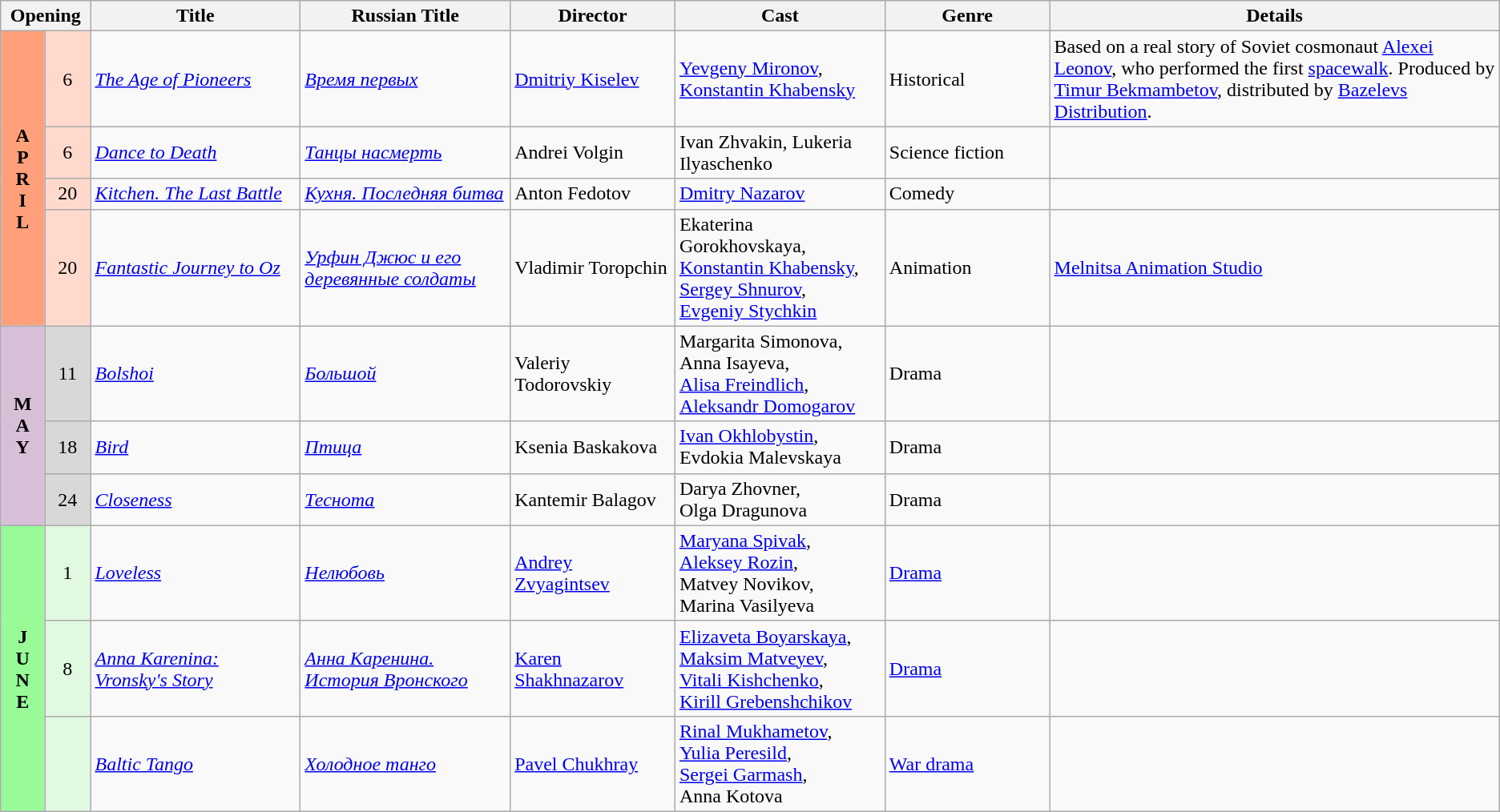<table class="wikitable">
<tr>
<th style="width:6%;" colspan="2">Opening</th>
<th style="width:14%;">Title</th>
<th style="width:14%;">Russian Title</th>
<th style="width:11%;">Director</th>
<th style="width:14%;">Cast</th>
<th style="width:11%;">Genre</th>
<th>Details</th>
</tr>
<tr>
<th rowspan="4" align="center" style="background:#ffa07a; textcolor:#000;">A<br>P<br>R<br>I<br>L</th>
<td align="center" style="background:#ffdacc;">6</td>
<td><em><a href='#'>The Age of Pioneers</a></em></td>
<td><em><a href='#'>Время первых</a></em></td>
<td><a href='#'>Dmitriy Kiselev</a></td>
<td><a href='#'>Yevgeny Mironov</a>, <a href='#'>Konstantin Khabensky</a></td>
<td>Historical</td>
<td>Based on a real story of Soviet cosmonaut <a href='#'>Alexei Leonov</a>, who performed the first <a href='#'>spacewalk</a>. Produced by <a href='#'>Timur Bekmambetov</a>, distributed by <a href='#'>Bazelevs Distribution</a>.</td>
</tr>
<tr>
<td align="center" style="background:#ffdacc;">6</td>
<td><em><a href='#'>Dance to Death</a></em></td>
<td><em><a href='#'>Танцы насмерть</a></em></td>
<td>Andrei Volgin</td>
<td>Ivan Zhvakin, Lukeria Ilyaschenko</td>
<td>Science fiction</td>
<td></td>
</tr>
<tr>
<td align="center" style="background:#ffdacc;">20</td>
<td><em><a href='#'>Kitchen. The Last Battle</a></em></td>
<td><em><a href='#'>Кухня. Последняя битва</a></em></td>
<td>Anton Fedotov</td>
<td><a href='#'>Dmitry Nazarov</a></td>
<td>Comedy</td>
<td></td>
</tr>
<tr>
<td align="center" style="background:#ffdacc;">20</td>
<td><em><a href='#'>Fantastic Journey to Oz</a></em></td>
<td><em><a href='#'>Урфин Джюс и его деревянные солдаты</a></em></td>
<td>Vladimir Toropchin</td>
<td>Ekaterina Gorokhovskaya,<br> <a href='#'>Konstantin Khabensky</a>,<br> <a href='#'>Sergey Shnurov</a>,<br> <a href='#'>Evgeniy Stychkin</a></td>
<td>Animation</td>
<td><a href='#'>Melnitsa Animation Studio</a> <br> </td>
</tr>
<tr>
<th rowspan="3" align="center" style="background:thistle; textcolor:#000;">M<br>A<br>Y</th>
<td align="center" style="background:#d8d8d8;">11</td>
<td><em><a href='#'>Bolshoi</a></em></td>
<td><em><a href='#'>Большой</a></em></td>
<td>Valeriy Todorovskiy</td>
<td>Margarita Simonova,<br> Anna Isayeva,<br> <a href='#'>Alisa Freindlich</a>,<br> <a href='#'>Aleksandr Domogarov</a></td>
<td>Drama</td>
<td></td>
</tr>
<tr>
<td align="center" style="background:#d8d8d8;">18</td>
<td><em><a href='#'>Bird</a></em></td>
<td><em><a href='#'>Птица</a></em></td>
<td>Ksenia Baskakova</td>
<td><a href='#'>Ivan Okhlobystin</a>, Evdokia Malevskaya</td>
<td>Drama</td>
<td></td>
</tr>
<tr>
<td align="center" style="background:#d8d8d8;">24</td>
<td><em><a href='#'>Closeness</a></em></td>
<td><em><a href='#'>Теснота</a></em></td>
<td>Kantemir Balagov</td>
<td>Darya Zhovner,<br> Olga Dragunova</td>
<td>Drama</td>
<td></td>
</tr>
<tr>
<th rowspan="3" style="text-align:center; background:#98fb98; textcolor:#000;">J<br>U<br>N<br>E</th>
<td style="text-align:center; background:#e0f9e0;">1</td>
<td><em><a href='#'>Loveless</a></em></td>
<td><em><a href='#'>Нелюбовь</a></em></td>
<td><a href='#'>Andrey Zvyagintsev</a></td>
<td><a href='#'>Maryana Spivak</a>,<br> <a href='#'>Aleksey Rozin</a>,<br> Matvey Novikov,<br> Marina Vasilyeva</td>
<td><a href='#'>Drama</a></td>
<td></td>
</tr>
<tr>
<td style="text-align:center; background:#e0f9e0;">8</td>
<td><em><a href='#'>Anna Karenina: Vronsky's Story</a></em></td>
<td><em><a href='#'>Анна Каренина. История Вронского</a></em></td>
<td><a href='#'>Karen Shakhnazarov</a></td>
<td><a href='#'>Elizaveta Boyarskaya</a>,<br> <a href='#'>Maksim Matveyev</a>,<br> <a href='#'>Vitali Kishchenko</a>,<br> <a href='#'>Kirill Grebenshchikov</a></td>
<td><a href='#'>Drama</a></td>
<td></td>
</tr>
<tr>
<td style="text-align:center; background:#e0f9e0;"></td>
<td><em><a href='#'>Baltic Tango</a></em></td>
<td><em><a href='#'>Холодное танго</a></em></td>
<td><a href='#'>Pavel Chukhray</a></td>
<td><a href='#'>Rinal Mukhametov</a>,<br> <a href='#'>Yulia Peresild</a>,<br> <a href='#'>Sergei Garmash</a>,<br> Anna Kotova</td>
<td><a href='#'>War drama</a></td>
<td></td>
</tr>
</table>
